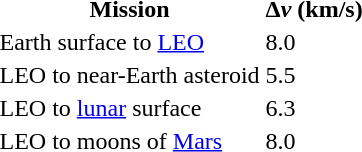<table>
<tr>
<th>Mission</th>
<th>Δ<var>v</var> (km/s)</th>
</tr>
<tr>
<td>Earth surface to <a href='#'>LEO</a></td>
<td>8.0</td>
</tr>
<tr>
<td>LEO to near-Earth asteroid</td>
<td>5.5</td>
</tr>
<tr>
<td>LEO to <a href='#'>lunar</a> surface</td>
<td>6.3</td>
</tr>
<tr>
<td>LEO to moons of <a href='#'>Mars</a></td>
<td>8.0</td>
</tr>
</table>
